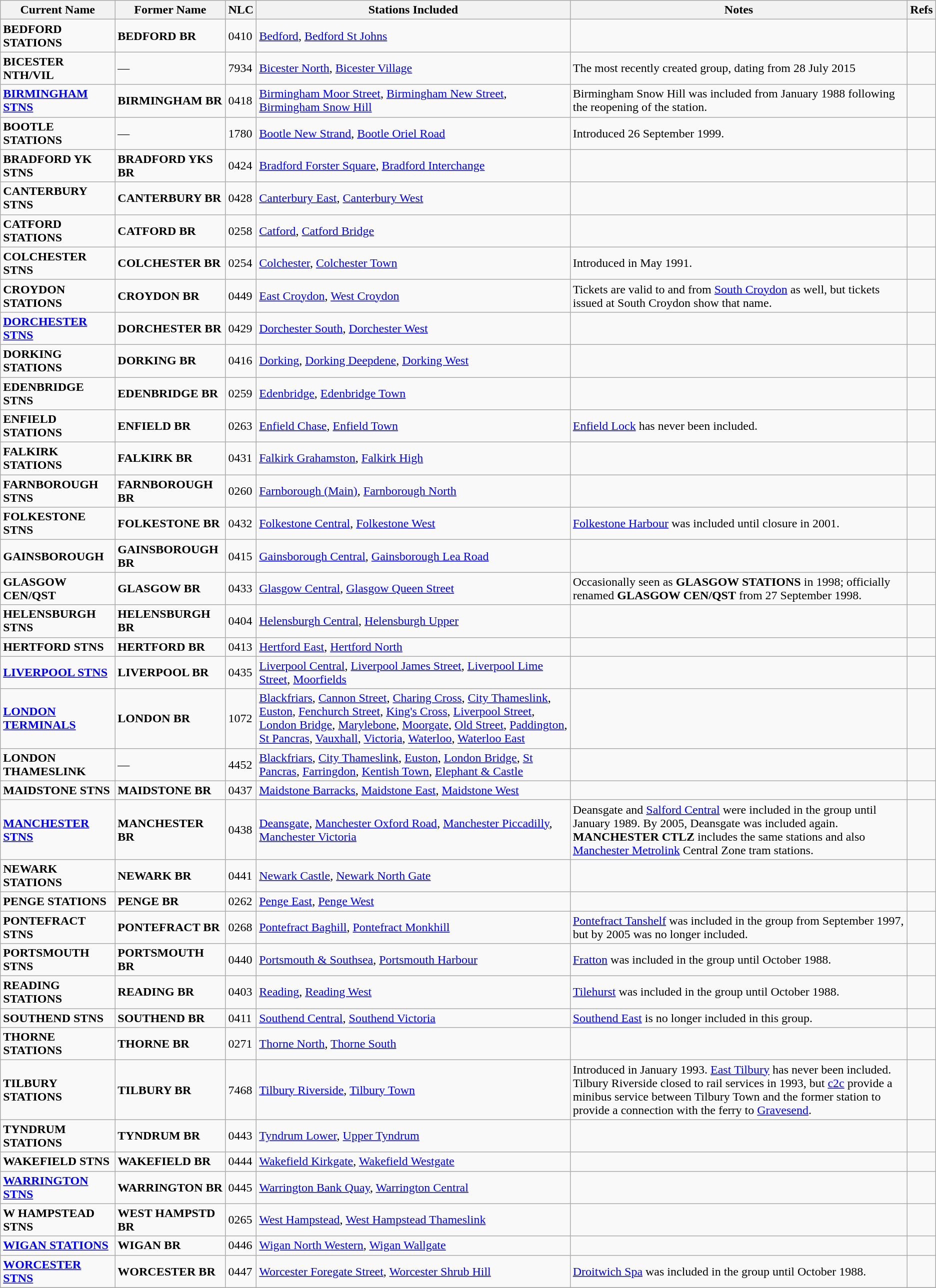<table class="wikitable">
<tr>
<th>Current Name</th>
<th>Former Name</th>
<th>NLC</th>
<th>Stations Included</th>
<th>Notes</th>
<th>Refs</th>
</tr>
<tr>
<td><strong>BEDFORD STATIONS</strong></td>
<td><strong>BEDFORD BR</strong></td>
<td>0410</td>
<td><a href='#'>Bedford</a>, <a href='#'>Bedford St Johns</a></td>
<td></td>
<td></td>
</tr>
<tr>
<td><strong>BICESTER NTH/VIL</strong></td>
<td>—</td>
<td>7934</td>
<td><a href='#'>Bicester North</a>, <a href='#'>Bicester Village</a></td>
<td>The most recently created group, dating from 28 July 2015</td>
<td></td>
</tr>
<tr>
<td><strong><a href='#'>BIRMINGHAM STNS</a></strong></td>
<td><strong>BIRMINGHAM BR</strong></td>
<td>0418</td>
<td><a href='#'>Birmingham Moor Street</a>, <a href='#'>Birmingham New Street</a>, <a href='#'>Birmingham Snow Hill</a></td>
<td>Birmingham Snow Hill was included from January 1988 following the reopening of the station.</td>
<td></td>
</tr>
<tr>
<td><strong>BOOTLE STATIONS</strong></td>
<td>—</td>
<td>1780</td>
<td><a href='#'>Bootle New Strand</a>, <a href='#'>Bootle Oriel Road</a></td>
<td>Introduced 26 September 1999.</td>
<td></td>
</tr>
<tr>
<td><strong>BRADFORD YK STNS</strong></td>
<td><strong>BRADFORD YKS BR</strong></td>
<td>0424</td>
<td><a href='#'>Bradford Forster Square</a>, <a href='#'>Bradford Interchange</a></td>
<td></td>
<td></td>
</tr>
<tr>
<td><strong>CANTERBURY STNS</strong></td>
<td><strong>CANTERBURY BR</strong></td>
<td>0428</td>
<td><a href='#'>Canterbury East</a>, <a href='#'>Canterbury West</a></td>
<td></td>
<td></td>
</tr>
<tr>
<td><strong>CATFORD STATIONS</strong></td>
<td><strong>CATFORD BR</strong></td>
<td>0258</td>
<td><a href='#'>Catford</a>, <a href='#'>Catford Bridge</a></td>
<td></td>
<td></td>
</tr>
<tr>
<td><strong>COLCHESTER STNS</strong></td>
<td><strong>COLCHESTER BR</strong></td>
<td>0254</td>
<td><a href='#'>Colchester</a>, <a href='#'>Colchester Town</a></td>
<td>Introduced in May 1991.</td>
<td></td>
</tr>
<tr>
<td><strong>CROYDON STATIONS</strong></td>
<td><strong>CROYDON BR</strong></td>
<td>0449</td>
<td><a href='#'>East Croydon</a>, <a href='#'>West Croydon</a></td>
<td>Tickets are valid to and from <a href='#'>South Croydon</a> as well, but tickets issued at South Croydon show that name.</td>
<td></td>
</tr>
<tr>
<td><strong><a href='#'>DORCHESTER STNS</a></strong></td>
<td><strong>DORCHESTER BR</strong></td>
<td>0429</td>
<td><a href='#'>Dorchester South</a>, <a href='#'>Dorchester West</a></td>
<td></td>
<td></td>
</tr>
<tr>
<td><strong>DORKING STATIONS</strong></td>
<td><strong>DORKING BR</strong></td>
<td>0416</td>
<td><a href='#'>Dorking</a>, <a href='#'>Dorking Deepdene</a>, <a href='#'>Dorking West</a></td>
<td></td>
<td></td>
</tr>
<tr>
<td><strong>EDENBRIDGE STNS</strong></td>
<td><strong>EDENBRIDGE BR</strong></td>
<td>0259</td>
<td><a href='#'>Edenbridge</a>, <a href='#'>Edenbridge Town</a></td>
<td></td>
<td></td>
</tr>
<tr>
<td><strong>ENFIELD STATIONS</strong></td>
<td><strong>ENFIELD BR</strong></td>
<td>0263</td>
<td><a href='#'>Enfield Chase</a>, <a href='#'>Enfield Town</a></td>
<td><a href='#'>Enfield Lock</a> has never been included.</td>
<td></td>
</tr>
<tr>
<td><strong>FALKIRK STATIONS</strong></td>
<td><strong>FALKIRK BR</strong></td>
<td>0431</td>
<td><a href='#'>Falkirk Grahamston</a>, <a href='#'>Falkirk High</a></td>
<td></td>
<td></td>
</tr>
<tr>
<td><strong>FARNBOROUGH STNS</strong></td>
<td><strong>FARNBOROUGH BR</strong></td>
<td>0260</td>
<td><a href='#'>Farnborough (Main)</a>, <a href='#'>Farnborough North</a></td>
<td></td>
<td></td>
</tr>
<tr>
<td><strong>FOLKESTONE STNS</strong></td>
<td><strong>FOLKESTONE BR</strong></td>
<td>0432</td>
<td><a href='#'>Folkestone Central</a>, <a href='#'>Folkestone West</a></td>
<td><a href='#'>Folkestone Harbour</a> was included until closure in 2001.</td>
<td></td>
</tr>
<tr>
<td><strong>GAINSBOROUGH</strong></td>
<td><strong>GAINSBOROUGH BR</strong></td>
<td>0415</td>
<td><a href='#'>Gainsborough Central</a>, <a href='#'>Gainsborough Lea Road</a></td>
<td></td>
<td></td>
</tr>
<tr>
<td><strong>GLASGOW CEN/QST</strong></td>
<td><strong>GLASGOW BR</strong></td>
<td>0433</td>
<td><a href='#'>Glasgow Central</a>, <a href='#'>Glasgow Queen Street</a></td>
<td>Occasionally seen as <strong>GLASGOW STATIONS</strong> in 1998; officially renamed <strong>GLASGOW CEN/QST</strong> from 27 September 1998.</td>
<td></td>
</tr>
<tr>
<td><strong>HELENSBURGH STNS</strong></td>
<td><strong>HELENSBURGH BR</strong></td>
<td>0404</td>
<td><a href='#'>Helensburgh Central</a>, <a href='#'>Helensburgh Upper</a></td>
<td></td>
<td></td>
</tr>
<tr>
<td><strong>HERTFORD STNS</strong></td>
<td><strong>HERTFORD BR</strong></td>
<td>0413</td>
<td><a href='#'>Hertford East</a>, <a href='#'>Hertford North</a></td>
<td></td>
<td></td>
</tr>
<tr>
<td><strong><a href='#'>LIVERPOOL STNS</a></strong></td>
<td><strong>LIVERPOOL BR</strong></td>
<td>0435</td>
<td><a href='#'>Liverpool Central</a>, <a href='#'>Liverpool James Street</a>, <a href='#'>Liverpool Lime Street</a>, <a href='#'>Moorfields</a></td>
<td></td>
<td></td>
</tr>
<tr>
<td><strong><a href='#'>LONDON TERMINALS</a></strong></td>
<td><strong>LONDON BR</strong></td>
<td>1072</td>
<td><a href='#'>Blackfriars</a>, <a href='#'>Cannon Street</a>, <a href='#'>Charing Cross</a>, <a href='#'>City Thameslink</a>, <a href='#'>Euston</a>, <a href='#'>Fenchurch Street</a>, <a href='#'>King's Cross</a>, <a href='#'>Liverpool Street</a>, <a href='#'>London Bridge</a>, <a href='#'>Marylebone</a>, <a href='#'>Moorgate</a>, <a href='#'>Old Street</a>, <a href='#'>Paddington</a>, <a href='#'>St Pancras</a>, <a href='#'>Vauxhall</a>, <a href='#'>Victoria</a>, <a href='#'>Waterloo</a>, <a href='#'>Waterloo East</a></td>
<td></td>
<td></td>
</tr>
<tr>
<td><strong>LONDON THAMESLINK</strong></td>
<td>—</td>
<td>4452</td>
<td><a href='#'>Blackfriars</a>, <a href='#'>City Thameslink</a>, <a href='#'>Euston</a>, <a href='#'>London Bridge</a>, <a href='#'>St Pancras</a>, <a href='#'>Farringdon</a>, <a href='#'>Kentish Town</a>, <a href='#'>Elephant & Castle</a></td>
<td></td>
<td></td>
</tr>
<tr>
<td><strong>MAIDSTONE STNS</strong></td>
<td><strong>MAIDSTONE BR</strong></td>
<td>0437</td>
<td><a href='#'>Maidstone Barracks</a>, <a href='#'>Maidstone East</a>, <a href='#'>Maidstone West</a></td>
<td></td>
<td></td>
</tr>
<tr>
<td><strong><a href='#'>MANCHESTER STNS</a></strong></td>
<td><strong>MANCHESTER BR</strong></td>
<td>0438</td>
<td><a href='#'>Deansgate</a>, <a href='#'>Manchester Oxford Road</a>, <a href='#'>Manchester Piccadilly</a>, <a href='#'>Manchester Victoria</a></td>
<td>Deansgate and <a href='#'>Salford Central</a> were included in the group until January 1989.  By 2005, Deansgate was included again. <strong>MANCHESTER CTLZ</strong> includes the same stations and also <a href='#'>Manchester Metrolink</a> Central Zone tram stations.</td>
<td></td>
</tr>
<tr>
<td><strong>NEWARK STATIONS</strong></td>
<td><strong>NEWARK BR</strong></td>
<td>0441</td>
<td><a href='#'>Newark Castle</a>, <a href='#'>Newark North Gate</a></td>
<td></td>
<td></td>
</tr>
<tr>
<td><strong>PENGE STATIONS</strong></td>
<td><strong>PENGE BR</strong></td>
<td>0262</td>
<td><a href='#'>Penge East</a>, <a href='#'>Penge West</a></td>
<td></td>
<td></td>
</tr>
<tr>
<td><strong>PONTEFRACT STNS</strong></td>
<td><strong>PONTEFRACT BR</strong></td>
<td>0268</td>
<td><a href='#'>Pontefract Baghill</a>, <a href='#'>Pontefract Monkhill</a></td>
<td><a href='#'>Pontefract Tanshelf</a> was included in the group from September 1997, but by 2005 was no longer included.</td>
<td></td>
</tr>
<tr>
<td><strong>PORTSMOUTH STNS</strong></td>
<td><strong>PORTSMOUTH BR</strong></td>
<td>0440</td>
<td><a href='#'>Portsmouth & Southsea</a>, <a href='#'>Portsmouth Harbour</a></td>
<td><a href='#'>Fratton</a> was included in the group until October 1988.</td>
<td></td>
</tr>
<tr>
<td><strong>READING STATIONS</strong></td>
<td><strong>READING BR</strong></td>
<td>0403</td>
<td><a href='#'>Reading</a>, <a href='#'>Reading West</a></td>
<td><a href='#'>Tilehurst</a> was included in the group until October 1988.</td>
<td></td>
</tr>
<tr>
<td><strong>SOUTHEND STNS</strong></td>
<td><strong>SOUTHEND BR</strong></td>
<td>0411</td>
<td><a href='#'>Southend Central</a>, <a href='#'>Southend Victoria</a></td>
<td><a href='#'>Southend East</a> is no longer included in this group.</td>
<td></td>
</tr>
<tr>
<td><strong>THORNE STATIONS</strong></td>
<td><strong>THORNE BR</strong></td>
<td>0271</td>
<td><a href='#'>Thorne North</a>, <a href='#'>Thorne South</a></td>
<td></td>
<td></td>
</tr>
<tr>
<td><strong>TILBURY STATIONS</strong></td>
<td><strong>TILBURY BR</strong></td>
<td>7468</td>
<td><a href='#'>Tilbury Riverside</a>, <a href='#'>Tilbury Town</a></td>
<td>Introduced in January 1993.  <a href='#'>East Tilbury</a> has never been included.  Tilbury Riverside closed to rail services in 1993, but <a href='#'>c2c</a> provide a minibus service between Tilbury Town and the former station to provide a connection with the ferry to <a href='#'>Gravesend</a>.</td>
<td></td>
</tr>
<tr>
<td><strong>TYNDRUM STATIONS</strong></td>
<td><strong>TYNDRUM BR</strong></td>
<td>0443</td>
<td><a href='#'>Tyndrum Lower</a>, <a href='#'>Upper Tyndrum</a></td>
<td></td>
<td></td>
</tr>
<tr>
<td><strong>WAKEFIELD STNS</strong></td>
<td><strong>WAKEFIELD BR</strong></td>
<td>0444</td>
<td><a href='#'>Wakefield Kirkgate</a>, <a href='#'>Wakefield Westgate</a></td>
<td></td>
<td></td>
</tr>
<tr>
<td><strong><a href='#'>WARRINGTON STNS</a></strong></td>
<td><strong>WARRINGTON BR</strong></td>
<td>0445</td>
<td><a href='#'>Warrington Bank Quay</a>, <a href='#'>Warrington Central</a></td>
<td></td>
<td></td>
</tr>
<tr>
<td><strong>W HAMPSTEAD STNS</strong></td>
<td><strong>WEST HAMPSTD BR</strong></td>
<td>0265</td>
<td><a href='#'>West Hampstead</a>, <a href='#'>West Hampstead Thameslink</a></td>
<td></td>
<td></td>
</tr>
<tr>
<td><strong><a href='#'>WIGAN STATIONS</a></strong></td>
<td><strong>WIGAN BR</strong></td>
<td>0446</td>
<td><a href='#'>Wigan North Western</a>, <a href='#'>Wigan Wallgate</a></td>
<td></td>
<td></td>
</tr>
<tr>
<td><strong><a href='#'>WORCESTER STNS</a></strong></td>
<td><strong>WORCESTER BR</strong></td>
<td>0447</td>
<td><a href='#'>Worcester Foregate Street</a>, <a href='#'>Worcester Shrub Hill</a></td>
<td><a href='#'>Droitwich Spa</a> was included in the group until October 1988.</td>
<td></td>
</tr>
<tr>
</tr>
</table>
